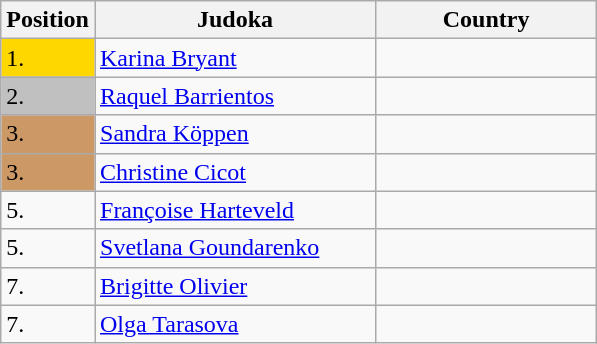<table class=wikitable>
<tr>
<th>Position</th>
<th width=180>Judoka</th>
<th width=140>Country</th>
</tr>
<tr>
<td bgcolor=gold>1.</td>
<td><a href='#'>Karina Bryant</a></td>
<td></td>
</tr>
<tr>
<td bgcolor=silver>2.</td>
<td><a href='#'>Raquel Barrientos</a></td>
<td></td>
</tr>
<tr>
<td bgcolor=CC9966>3.</td>
<td><a href='#'>Sandra Köppen</a></td>
<td></td>
</tr>
<tr>
<td bgcolor=CC9966>3.</td>
<td><a href='#'>Christine Cicot</a></td>
<td></td>
</tr>
<tr>
<td>5.</td>
<td><a href='#'>Françoise Harteveld</a></td>
<td></td>
</tr>
<tr>
<td>5.</td>
<td><a href='#'>Svetlana Goundarenko</a></td>
<td></td>
</tr>
<tr>
<td>7.</td>
<td><a href='#'>Brigitte Olivier</a></td>
<td></td>
</tr>
<tr>
<td>7.</td>
<td><a href='#'>Olga Tarasova</a></td>
<td></td>
</tr>
</table>
